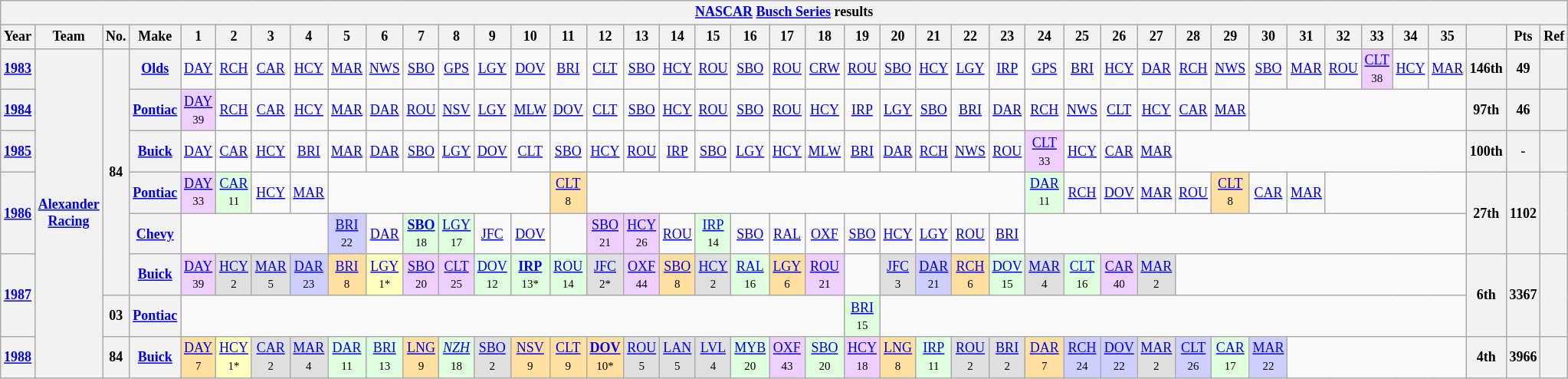<table class="wikitable" style="text-align:center; font-size:75%">
<tr>
<th colspan=42><a href='#'>NASCAR</a> <a href='#'>Busch Series</a> results</th>
</tr>
<tr>
<th>Year</th>
<th>Team</th>
<th>No.</th>
<th>Make</th>
<th>1</th>
<th>2</th>
<th>3</th>
<th>4</th>
<th>5</th>
<th>6</th>
<th>7</th>
<th>8</th>
<th>9</th>
<th>10</th>
<th>11</th>
<th>12</th>
<th>13</th>
<th>14</th>
<th>15</th>
<th>16</th>
<th>17</th>
<th>18</th>
<th>19</th>
<th>20</th>
<th>21</th>
<th>22</th>
<th>23</th>
<th>24</th>
<th>25</th>
<th>26</th>
<th>27</th>
<th>28</th>
<th>29</th>
<th>30</th>
<th>31</th>
<th>32</th>
<th>33</th>
<th>34</th>
<th>35</th>
<th></th>
<th>Pts</th>
<th>Ref</th>
</tr>
<tr>
<th><a href='#'>1983</a></th>
<th rowspan=8><a href='#'>Alexander Racing</a></th>
<th rowspan=6>84</th>
<th><a href='#'>Olds</a></th>
<td><a href='#'>DAY</a></td>
<td><a href='#'>RCH</a></td>
<td><a href='#'>CAR</a></td>
<td><a href='#'>HCY</a></td>
<td><a href='#'>MAR</a></td>
<td><a href='#'>NWS</a></td>
<td><a href='#'>SBO</a></td>
<td><a href='#'>GPS</a></td>
<td><a href='#'>LGY</a></td>
<td><a href='#'>DOV</a></td>
<td><a href='#'>BRI</a></td>
<td><a href='#'>CLT</a></td>
<td><a href='#'>SBO</a></td>
<td><a href='#'>HCY</a></td>
<td><a href='#'>ROU</a></td>
<td><a href='#'>SBO</a></td>
<td><a href='#'>ROU</a></td>
<td><a href='#'>CRW</a></td>
<td><a href='#'>ROU</a></td>
<td><a href='#'>SBO</a></td>
<td><a href='#'>HCY</a></td>
<td><a href='#'>LGY</a></td>
<td><a href='#'>IRP</a></td>
<td><a href='#'>GPS</a></td>
<td><a href='#'>BRI</a></td>
<td><a href='#'>HCY</a></td>
<td><a href='#'>DAR</a></td>
<td><a href='#'>RCH</a></td>
<td><a href='#'>NWS</a></td>
<td><a href='#'>SBO</a></td>
<td><a href='#'>MAR</a></td>
<td><a href='#'>ROU</a></td>
<td style="background:#EFCFFF;"><a href='#'>CLT</a><br><small>38</small></td>
<td><a href='#'>HCY</a></td>
<td><a href='#'>MAR</a></td>
<th>146th</th>
<th>49</th>
<th></th>
</tr>
<tr>
<th><a href='#'>1984</a></th>
<th><a href='#'>Pontiac</a></th>
<td style="background:#EFCFFF;"><a href='#'>DAY</a><br><small>39</small></td>
<td><a href='#'>RCH</a></td>
<td><a href='#'>CAR</a></td>
<td><a href='#'>HCY</a></td>
<td><a href='#'>MAR</a></td>
<td><a href='#'>DAR</a></td>
<td><a href='#'>ROU</a></td>
<td><a href='#'>NSV</a></td>
<td><a href='#'>LGY</a></td>
<td><a href='#'>MLW</a></td>
<td><a href='#'>DOV</a></td>
<td><a href='#'>CLT</a></td>
<td><a href='#'>SBO</a></td>
<td><a href='#'>HCY</a></td>
<td><a href='#'>ROU</a></td>
<td><a href='#'>SBO</a></td>
<td><a href='#'>ROU</a></td>
<td><a href='#'>HCY</a></td>
<td><a href='#'>IRP</a></td>
<td><a href='#'>LGY</a></td>
<td><a href='#'>SBO</a></td>
<td><a href='#'>BRI</a></td>
<td><a href='#'>DAR</a></td>
<td><a href='#'>RCH</a></td>
<td><a href='#'>NWS</a></td>
<td><a href='#'>CLT</a></td>
<td><a href='#'>HCY</a></td>
<td><a href='#'>CAR</a></td>
<td><a href='#'>MAR</a></td>
<td colspan=6></td>
<th>97th</th>
<th>46</th>
<th></th>
</tr>
<tr>
<th><a href='#'>1985</a></th>
<th><a href='#'>Buick</a></th>
<td><a href='#'>DAY</a></td>
<td><a href='#'>CAR</a></td>
<td><a href='#'>HCY</a></td>
<td><a href='#'>BRI</a></td>
<td><a href='#'>MAR</a></td>
<td><a href='#'>DAR</a></td>
<td><a href='#'>SBO</a></td>
<td><a href='#'>LGY</a></td>
<td><a href='#'>DOV</a></td>
<td><a href='#'>CLT</a></td>
<td><a href='#'>SBO</a></td>
<td><a href='#'>HCY</a></td>
<td><a href='#'>ROU</a></td>
<td><a href='#'>IRP</a></td>
<td><a href='#'>SBO</a></td>
<td><a href='#'>LGY</a></td>
<td><a href='#'>HCY</a></td>
<td><a href='#'>MLW</a></td>
<td><a href='#'>BRI</a></td>
<td><a href='#'>DAR</a></td>
<td><a href='#'>RCH</a></td>
<td><a href='#'>NWS</a></td>
<td><a href='#'>ROU</a></td>
<td style="background:#EFCFFF;"><a href='#'>CLT</a><br><small>33</small></td>
<td><a href='#'>HCY</a></td>
<td><a href='#'>CAR</a></td>
<td><a href='#'>MAR</a></td>
<td colspan=8></td>
<th>100th</th>
<th>-</th>
<th></th>
</tr>
<tr>
<th rowspan=2><a href='#'>1986</a></th>
<th><a href='#'>Pontiac</a></th>
<td style="background:#EFCFFF;"><a href='#'>DAY</a><br><small>33</small></td>
<td style="background:#DFFFDF;"><a href='#'>CAR</a><br><small>11</small></td>
<td><a href='#'>HCY</a></td>
<td><a href='#'>MAR</a></td>
<td colspan=6></td>
<td style="background:#FFDF9F;"><a href='#'>CLT</a><br><small>8</small></td>
<td colspan=12></td>
<td style="background:#DFFFDF;"><a href='#'>DAR</a><br><small>11</small></td>
<td><a href='#'>RCH</a></td>
<td><a href='#'>DOV</a></td>
<td><a href='#'>MAR</a></td>
<td><a href='#'>ROU</a></td>
<td style="background:#FFDF9F;"><a href='#'>CLT</a><br><small>8</small></td>
<td><a href='#'>CAR</a></td>
<td><a href='#'>MAR</a></td>
<td colspan=4></td>
<th rowspan=2>27th</th>
<th rowspan=2>1102</th>
<th rowspan=2></th>
</tr>
<tr>
<th><a href='#'>Chevy</a></th>
<td colspan=4></td>
<td style="background:#CFCFFF;"><a href='#'>BRI</a><br><small>22</small></td>
<td><a href='#'>DAR</a></td>
<td style="background:#DFFFDF;"><strong><a href='#'>SBO</a></strong><br><small>18</small></td>
<td style="background:#DFFFDF;"><a href='#'>LGY</a><br><small>17</small></td>
<td><a href='#'>JFC</a></td>
<td><a href='#'>DOV</a></td>
<td></td>
<td style="background:#EFCFFF;"><a href='#'>SBO</a><br><small>21</small></td>
<td style="background:#EFCFFF;"><a href='#'>HCY</a><br><small>26</small></td>
<td><a href='#'>ROU</a></td>
<td style="background:#DFFFDF;"><a href='#'>IRP</a><br><small>14</small></td>
<td><a href='#'>SBO</a></td>
<td><a href='#'>RAL</a></td>
<td><a href='#'>OXF</a></td>
<td><a href='#'>SBO</a></td>
<td><a href='#'>HCY</a></td>
<td><a href='#'>LGY</a></td>
<td><a href='#'>ROU</a></td>
<td><a href='#'>BRI</a></td>
<td colspan=12></td>
</tr>
<tr>
<th rowspan=2><a href='#'>1987</a></th>
<th><a href='#'>Buick</a></th>
<td style="background:#EFCFFF;"><a href='#'>DAY</a><br><small>39</small></td>
<td style="background:#DFDFDF;"><a href='#'>HCY</a><br><small>2</small></td>
<td style="background:#DFDFDF;"><a href='#'>MAR</a><br><small>5</small></td>
<td style="background:#CFCFFF;"><a href='#'>DAR</a><br><small>23</small></td>
<td style="background:#FFDF9F;"><a href='#'>BRI</a><br><small>8</small></td>
<td style="background:#FFFFBF;"><a href='#'>LGY</a><br><small>1*</small></td>
<td style="background:#EFCFFF;"><a href='#'>SBO</a><br><small>20</small></td>
<td style="background:#EFCFFF;"><a href='#'>CLT</a><br><small>25</small></td>
<td style="background:#DFFFDF;"><a href='#'>DOV</a><br><small>12</small></td>
<td style="background:#DFFFDF;"><strong><a href='#'>IRP</a></strong><br><small>13*</small></td>
<td style="background:#DFFFDF;"><a href='#'>ROU</a><br><small>14</small></td>
<td style="background:#DFDFDF;"><a href='#'>JFC</a><br><small>2*</small></td>
<td style="background:#EFCFFF;"><a href='#'>OXF</a><br><small>44</small></td>
<td style="background:#FFDF9F;"><a href='#'>SBO</a><br><small>8</small></td>
<td style="background:#DFDFDF;"><a href='#'>HCY</a><br><small>2</small></td>
<td style="background:#DFFFDF;"><a href='#'>RAL</a><br><small>16</small></td>
<td style="background:#FFDF9F;"><a href='#'>LGY</a><br><small>6</small></td>
<td style="background:#EFCFFF;"><a href='#'>ROU</a><br><small>21</small></td>
<td></td>
<td style="background:#DFDFDF;"><a href='#'>JFC</a><br><small>3</small></td>
<td style="background:#CFCFFF;"><a href='#'>DAR</a><br><small>21</small></td>
<td style="background:#FFDF9F;"><a href='#'>RCH</a><br><small>6</small></td>
<td style="background:#DFFFDF;"><a href='#'>DOV</a><br><small>15</small></td>
<td style="background:#DFDFDF;"><a href='#'>MAR</a><br><small>4</small></td>
<td style="background:#DFFFDF;"><a href='#'>CLT</a><br><small>16</small></td>
<td style="background:#EFCFFF;"><a href='#'>CAR</a><br><small>40</small></td>
<td style="background:#DFDFDF;"><a href='#'>MAR</a><br><small>2</small></td>
<td colspan=8></td>
<th rowspan=2>6th</th>
<th rowspan=2>3367</th>
<th rowspan=2></th>
</tr>
<tr>
<th>03</th>
<th><a href='#'>Pontiac</a></th>
<td colspan=18></td>
<td style="background:#DFFFDF;"><a href='#'>BRI</a><br><small>15</small></td>
<td colspan=16></td>
</tr>
<tr>
<th><a href='#'>1988</a></th>
<th>84</th>
<th><a href='#'>Buick</a></th>
<td style="background:#FFDF9F;"><a href='#'>DAY</a><br><small>7</small></td>
<td style="background:#FFFFBF;"><a href='#'>HCY</a><br><small>1*</small></td>
<td style="background:#DFDFDF;"><a href='#'>CAR</a><br><small>2</small></td>
<td style="background:#DFDFDF;"><a href='#'>MAR</a><br><small>4</small></td>
<td style="background:#DFFFDF;"><a href='#'>DAR</a><br><small>11</small></td>
<td style="background:#DFFFDF;"><a href='#'>BRI</a><br><small>13</small></td>
<td style="background:#FFDF9F;"><a href='#'>LNG</a><br><small>9</small></td>
<td style="background:#DFFFDF;"><em><a href='#'>NZH</a></em><br><small>18</small></td>
<td style="background:#DFDFDF;"><a href='#'>SBO</a><br><small>2</small></td>
<td style="background:#FFDF9F;"><a href='#'>NSV</a><br><small>9</small></td>
<td style="background:#FFDF9F;"><a href='#'>CLT</a><br><small>9</small></td>
<td style="background:#FFDF9F;"><strong><a href='#'>DOV</a></strong><br><small>10*</small></td>
<td style="background:#DFDFDF;"><a href='#'>ROU</a><br><small>5</small></td>
<td style="background:#DFDFDF;"><a href='#'>LAN</a><br><small>5</small></td>
<td style="background:#DFDFDF;"><a href='#'>LVL</a><br><small>4</small></td>
<td style="background:#DFFFDF;"><a href='#'>MYB</a><br><small>20</small></td>
<td style="background:#EFCFFF;"><a href='#'>OXF</a><br><small>43</small></td>
<td style="background:#DFFFDF;"><a href='#'>SBO</a><br><small>20</small></td>
<td style="background:#EFCFFF;"><a href='#'>HCY</a><br><small>18</small></td>
<td style="background:#FFDF9F;"><a href='#'>LNG</a><br><small>8</small></td>
<td style="background:#DFFFDF;"><a href='#'>IRP</a><br><small>11</small></td>
<td style="background:#DFDFDF;"><a href='#'>ROU</a><br><small>2</small></td>
<td style="background:#DFDFDF;"><a href='#'>BRI</a><br><small>2</small></td>
<td style="background:#FFDF9F;"><a href='#'>DAR</a><br><small>7</small></td>
<td style="background:#CFCFFF;"><a href='#'>RCH</a><br><small>24</small></td>
<td style="background:#CFCFFF;"><a href='#'>DOV</a><br><small>22</small></td>
<td style="background:#DFDFDF;"><a href='#'>MAR</a><br><small>2</small></td>
<td style="background:#CFCFFF;"><a href='#'>CLT</a><br><small>26</small></td>
<td style="background:#DFFFDF;"><a href='#'>CAR</a><br><small>17</small></td>
<td style="background:#CFCFFF;"><a href='#'>MAR</a><br><small>22</small></td>
<td colspan=5></td>
<th>4th</th>
<th>3966</th>
<th></th>
</tr>
</table>
